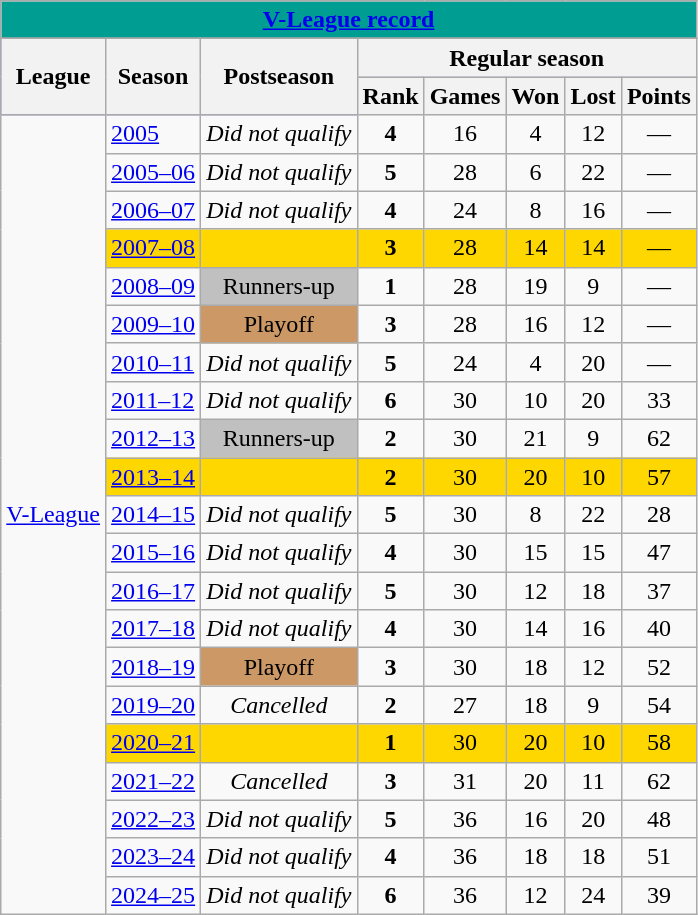<table class="wikitable">
<tr>
<th colspan="8" style="background:#009D92;"><a href='#'><span>V-League record</span></a></th>
</tr>
<tr>
</tr>
<tr bgcolor=#7070FF>
<th rowspan="2">League</th>
<th rowspan="2">Season</th>
<th rowspan="2">Postseason</th>
<th colspan="5">Regular season</th>
</tr>
<tr>
<th>Rank</th>
<th>Games</th>
<th>Won</th>
<th>Lost</th>
<th>Points</th>
</tr>
<tr>
<td rowspan=21><a href='#'>V-League</a></td>
<td><a href='#'>2005</a></td>
<td align=center><em>Did not qualify</em></td>
<td align=center><strong>4</strong></td>
<td align=center>16</td>
<td align=center>4</td>
<td align=center>12</td>
<td align=center>—</td>
</tr>
<tr>
<td><a href='#'>2005–06</a></td>
<td align=center><em>Did not qualify</em></td>
<td align=center><strong>5</strong></td>
<td align=center>28</td>
<td align=center>6</td>
<td align=center>22</td>
<td align=center>—</td>
</tr>
<tr>
<td><a href='#'>2006–07</a></td>
<td align=center><em>Did not qualify</em></td>
<td align=center><strong>4</strong></td>
<td align=center>24</td>
<td align=center>8</td>
<td align=center>16</td>
<td align=center>—</td>
</tr>
<tr style="background:gold;">
<td><a href='#'>2007–08</a></td>
<td align=center></td>
<td align=center><strong>3</strong></td>
<td align=center>28</td>
<td align=center>14</td>
<td align=center>14</td>
<td align=center>—</td>
</tr>
<tr>
<td><a href='#'>2008–09</a></td>
<td align=center  bgcolor="silver">Runners-up</td>
<td align=center><strong>1</strong></td>
<td align=center>28</td>
<td align=center>19</td>
<td align=center>9</td>
<td align=center>—</td>
</tr>
<tr>
<td><a href='#'>2009–10</a></td>
<td align=center  bgcolor="#cc9966">Playoff</td>
<td align=center><strong>3</strong></td>
<td align=center>28</td>
<td align=center>16</td>
<td align=center>12</td>
<td align=center>—</td>
</tr>
<tr>
<td><a href='#'>2010–11</a></td>
<td align=center><em>Did not qualify</em></td>
<td align=center><strong>5</strong></td>
<td align=center>24</td>
<td align=center>4</td>
<td align=center>20</td>
<td align=center>—</td>
</tr>
<tr>
<td><a href='#'>2011–12</a></td>
<td align=center><em>Did not qualify</em></td>
<td align=center><strong>6</strong></td>
<td align=center>30</td>
<td align=center>10</td>
<td align=center>20</td>
<td align=center>33</td>
</tr>
<tr>
<td><a href='#'>2012–13</a></td>
<td align=center  bgcolor="silver">Runners-up</td>
<td align=center><strong>2</strong></td>
<td align=center>30</td>
<td align=center>21</td>
<td align=center>9</td>
<td align=center>62</td>
</tr>
<tr style="background:gold;">
<td><a href='#'>2013–14</a></td>
<td align=center></td>
<td align=center><strong>2</strong></td>
<td align=center>30</td>
<td align=center>20</td>
<td align=center>10</td>
<td align=center>57</td>
</tr>
<tr>
<td><a href='#'>2014–15</a></td>
<td align=center><em>Did not qualify</em></td>
<td align=center><strong>5</strong></td>
<td align=center>30</td>
<td align=center>8</td>
<td align=center>22</td>
<td align=center>28</td>
</tr>
<tr>
<td><a href='#'>2015–16</a></td>
<td align=center><em>Did not qualify</em></td>
<td align=center><strong>4</strong></td>
<td align=center>30</td>
<td align=center>15</td>
<td align=center>15</td>
<td align=center>47</td>
</tr>
<tr>
<td><a href='#'>2016–17</a></td>
<td align=center><em>Did not qualify</em></td>
<td align=center><strong>5</strong></td>
<td align=center>30</td>
<td align=center>12</td>
<td align=center>18</td>
<td align=center>37</td>
</tr>
<tr>
<td><a href='#'>2017–18</a></td>
<td align=center><em>Did not qualify</em></td>
<td align=center><strong>4</strong></td>
<td align=center>30</td>
<td align=center>14</td>
<td align=center>16</td>
<td align=center>40</td>
</tr>
<tr>
<td><a href='#'>2018–19</a></td>
<td align=center  bgcolor="#cc9966">Playoff</td>
<td align=center><strong>3</strong></td>
<td align=center>30</td>
<td align=center>18</td>
<td align=center>12</td>
<td align=center>52</td>
</tr>
<tr>
<td><a href='#'>2019–20</a></td>
<td align=center><em>Cancelled</em></td>
<td align=center><strong>2</strong></td>
<td align=center>27</td>
<td align=center>18</td>
<td align=center>9</td>
<td align=center>54</td>
</tr>
<tr style="background:gold;">
<td><a href='#'>2020–21</a></td>
<td align=center></td>
<td align=center><strong>1</strong></td>
<td align=center>30</td>
<td align=center>20</td>
<td align=center>10</td>
<td align=center>58</td>
</tr>
<tr>
<td><a href='#'>2021–22</a></td>
<td align=center><em>Cancelled</em></td>
<td align=center><strong>3</strong></td>
<td align=center>31</td>
<td align=center>20</td>
<td align=center>11</td>
<td align=center>62</td>
</tr>
<tr>
<td><a href='#'>2022–23</a></td>
<td align=center><em>Did not qualify</em></td>
<td align=center><strong>5</strong></td>
<td align=center>36</td>
<td align=center>16</td>
<td align=center>20</td>
<td align=center>48</td>
</tr>
<tr>
<td><a href='#'>2023–24</a></td>
<td align=center><em>Did not qualify</em></td>
<td align=center><strong>4</strong></td>
<td align=center>36</td>
<td align=center>18</td>
<td align=center>18</td>
<td align=center>51</td>
</tr>
<tr>
<td><a href='#'>2024–25</a></td>
<td align=center><em>Did not qualify</em></td>
<td align=center><strong>6</strong></td>
<td align=center>36</td>
<td align=center>12</td>
<td align=center>24</td>
<td align=center>39</td>
</tr>
</table>
